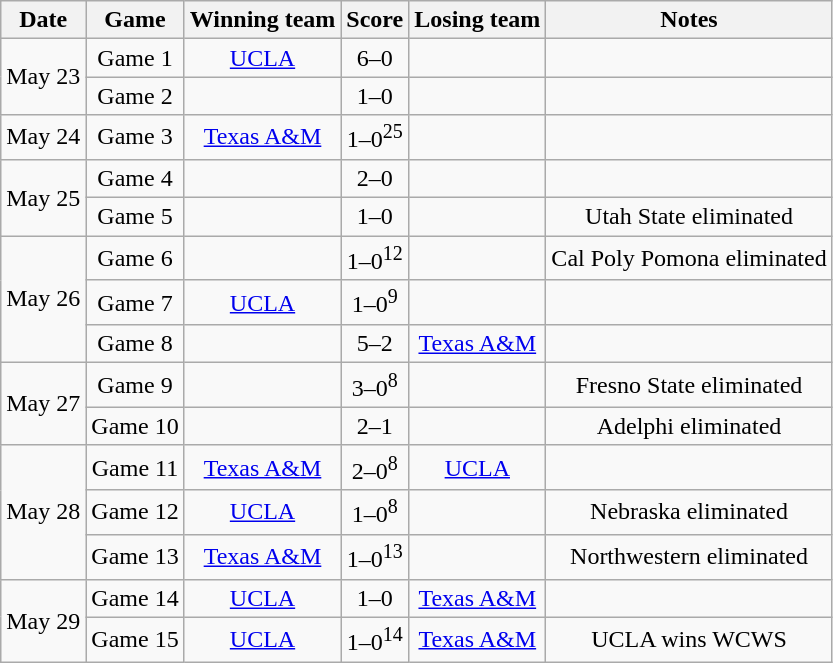<table class=wikitable>
<tr>
<th>Date</th>
<th>Game</th>
<th>Winning team</th>
<th>Score</th>
<th>Losing team</th>
<th>Notes</th>
</tr>
<tr align=center>
<td rowspan=2>May 23</td>
<td>Game 1</td>
<td><a href='#'>UCLA</a></td>
<td>6–0</td>
<td></td>
<td></td>
</tr>
<tr align=center>
<td>Game 2</td>
<td></td>
<td>1–0</td>
<td></td>
<td></td>
</tr>
<tr align=center>
<td>May 24</td>
<td>Game 3</td>
<td><a href='#'>Texas A&M</a></td>
<td>1–0<sup>25</sup></td>
<td></td>
<td></td>
</tr>
<tr align=center>
<td rowspan=2>May 25</td>
<td>Game 4</td>
<td></td>
<td>2–0</td>
<td></td>
<td></td>
</tr>
<tr align=center>
<td>Game 5</td>
<td></td>
<td>1–0</td>
<td></td>
<td>Utah State eliminated</td>
</tr>
<tr align=center>
<td rowspan=3>May 26</td>
<td>Game 6</td>
<td></td>
<td>1–0<sup>12</sup></td>
<td></td>
<td>Cal Poly Pomona eliminated</td>
</tr>
<tr align=center>
<td>Game 7</td>
<td><a href='#'>UCLA</a></td>
<td>1–0<sup>9</sup></td>
<td></td>
<td></td>
</tr>
<tr align=center>
<td>Game 8</td>
<td></td>
<td>5–2</td>
<td><a href='#'>Texas A&M</a></td>
<td></td>
</tr>
<tr align=center>
<td rowspan=2>May 27</td>
<td>Game 9</td>
<td></td>
<td>3–0<sup>8</sup></td>
<td></td>
<td>Fresno State eliminated</td>
</tr>
<tr align=center>
<td>Game 10</td>
<td></td>
<td>2–1</td>
<td></td>
<td>Adelphi eliminated</td>
</tr>
<tr align=center>
<td rowspan=3>May 28</td>
<td>Game 11</td>
<td><a href='#'>Texas A&M</a></td>
<td>2–0<sup>8</sup></td>
<td><a href='#'>UCLA</a></td>
<td></td>
</tr>
<tr align=center>
<td>Game 12</td>
<td><a href='#'>UCLA</a></td>
<td>1–0<sup>8</sup></td>
<td></td>
<td>Nebraska eliminated</td>
</tr>
<tr align=center>
<td>Game 13</td>
<td><a href='#'>Texas A&M</a></td>
<td>1–0<sup>13</sup></td>
<td></td>
<td>Northwestern eliminated</td>
</tr>
<tr align=center>
<td rowspan=2>May 29</td>
<td>Game 14</td>
<td><a href='#'>UCLA</a></td>
<td>1–0</td>
<td><a href='#'>Texas A&M</a></td>
<td></td>
</tr>
<tr align=center>
<td>Game 15</td>
<td><a href='#'>UCLA</a></td>
<td>1–0<sup>14</sup></td>
<td><a href='#'>Texas A&M</a></td>
<td>UCLA wins WCWS</td>
</tr>
</table>
